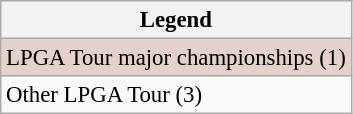<table class="wikitable" style="font-size:95%;">
<tr>
<th>Legend</th>
</tr>
<tr style="background:#e5d1cb;">
<td>LPGA Tour major championships (1)</td>
</tr>
<tr>
<td>Other LPGA Tour (3)</td>
</tr>
</table>
